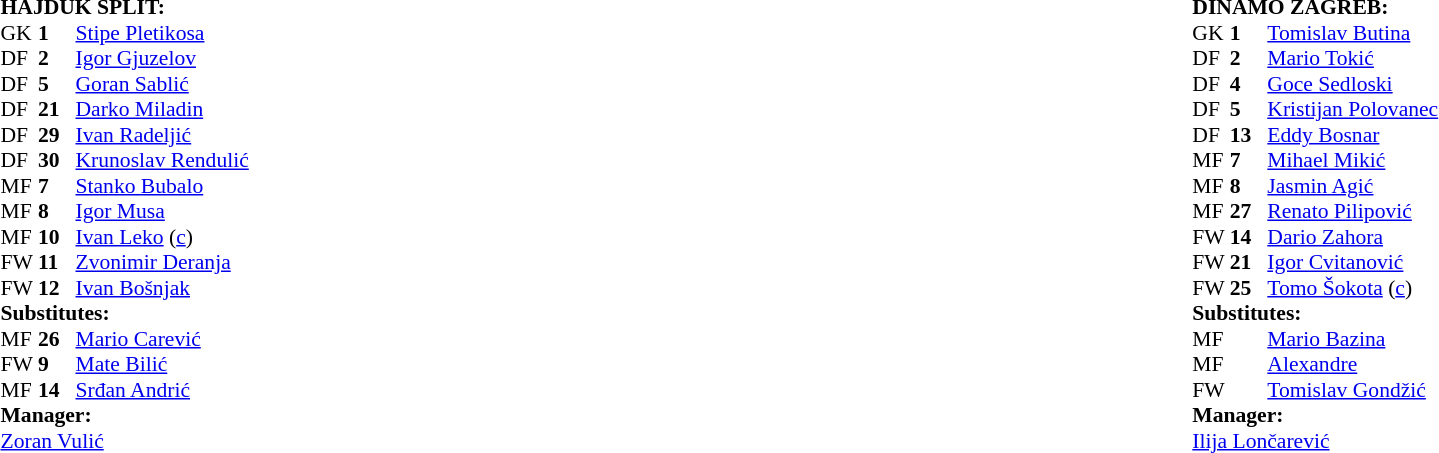<table width="100%">
<tr>
<td valign="top" width="40%"><br><table style="font-size: 90%" cellspacing="0" cellpadding="0">
<tr>
<td colspan="4"><strong>HAJDUK SPLIT:</strong></td>
</tr>
<tr>
<th width="25"></th>
<th width="25"></th>
<th width="145"></th>
<th width="35"></th>
</tr>
<tr>
<td>GK</td>
<td><strong>1</strong></td>
<td> <a href='#'>Stipe Pletikosa</a></td>
</tr>
<tr>
<td>DF</td>
<td><strong>2</strong></td>
<td> <a href='#'>Igor Gjuzelov</a></td>
</tr>
<tr>
<td>DF</td>
<td><strong>5</strong></td>
<td> <a href='#'>Goran Sablić</a></td>
<td></td>
<td></td>
</tr>
<tr>
<td>DF</td>
<td><strong>21</strong></td>
<td> <a href='#'>Darko Miladin</a></td>
</tr>
<tr>
<td>DF</td>
<td><strong>29</strong></td>
<td> <a href='#'>Ivan Radeljić</a></td>
</tr>
<tr>
<td>DF</td>
<td><strong>30</strong></td>
<td> <a href='#'>Krunoslav Rendulić</a></td>
<td></td>
<td></td>
</tr>
<tr>
<td>MF</td>
<td><strong>7</strong></td>
<td> <a href='#'>Stanko Bubalo</a></td>
<td></td>
<td></td>
</tr>
<tr>
<td>MF</td>
<td><strong>8</strong></td>
<td> <a href='#'>Igor Musa</a></td>
</tr>
<tr>
<td>MF</td>
<td><strong>10</strong></td>
<td> <a href='#'>Ivan Leko</a> (<a href='#'>c</a>)</td>
</tr>
<tr>
<td>FW</td>
<td><strong>11</strong></td>
<td> <a href='#'>Zvonimir Deranja</a></td>
</tr>
<tr>
<td>FW</td>
<td><strong>12</strong></td>
<td> <a href='#'>Ivan Bošnjak</a></td>
</tr>
<tr>
<td colspan=3><strong>Substitutes:</strong></td>
</tr>
<tr>
<td>MF</td>
<td><strong>26</strong></td>
<td> <a href='#'>Mario Carević</a></td>
<td></td>
<td></td>
</tr>
<tr>
<td>FW</td>
<td><strong>9</strong></td>
<td> <a href='#'>Mate Bilić</a></td>
<td></td>
<td></td>
</tr>
<tr>
<td>MF</td>
<td><strong>14</strong></td>
<td> <a href='#'>Srđan Andrić</a></td>
<td></td>
<td></td>
</tr>
<tr>
<td colspan=3><strong>Manager:</strong></td>
</tr>
<tr>
<td colspan="3"> <a href='#'>Zoran Vulić</a></td>
</tr>
</table>
</td>
<td valign="top" width="50%"><br><table style="font-size: 90%" cellspacing="0" cellpadding="0" align="center">
<tr>
<td colspan="4"><strong>DINAMO ZAGREB:</strong></td>
</tr>
<tr>
<th width="25"></th>
<th width="25"></th>
<th width="145"></th>
<th width="35"></th>
</tr>
<tr>
<td>GK</td>
<td><strong>1</strong></td>
<td> <a href='#'>Tomislav Butina</a></td>
</tr>
<tr>
<td>DF</td>
<td><strong>2</strong></td>
<td> <a href='#'>Mario Tokić</a></td>
<td></td>
</tr>
<tr>
<td>DF</td>
<td><strong>4</strong></td>
<td> <a href='#'>Goce Sedloski</a></td>
</tr>
<tr>
<td>DF</td>
<td><strong>5</strong></td>
<td> <a href='#'>Kristijan Polovanec</a></td>
</tr>
<tr>
<td>DF</td>
<td><strong>13</strong></td>
<td> <a href='#'>Eddy Bosnar</a></td>
</tr>
<tr>
<td>MF</td>
<td><strong>7</strong></td>
<td> <a href='#'>Mihael Mikić</a></td>
</tr>
<tr>
<td>MF</td>
<td><strong>8</strong></td>
<td> <a href='#'>Jasmin Agić</a></td>
</tr>
<tr>
<td>MF</td>
<td><strong>27</strong></td>
<td> <a href='#'>Renato Pilipović</a></td>
</tr>
<tr>
<td>FW</td>
<td><strong>14</strong></td>
<td> <a href='#'>Dario Zahora</a></td>
<td></td>
<td></td>
</tr>
<tr>
<td>FW</td>
<td><strong>21</strong></td>
<td> <a href='#'>Igor Cvitanović</a></td>
<td></td>
<td></td>
</tr>
<tr>
<td>FW</td>
<td><strong>25</strong></td>
<td> <a href='#'>Tomo Šokota</a> (<a href='#'>c</a>)</td>
<td></td>
<td></td>
</tr>
<tr>
<td colspan=3><strong>Substitutes:</strong></td>
</tr>
<tr>
<td>MF</td>
<td><strong></strong></td>
<td> <a href='#'>Mario Bazina</a></td>
<td></td>
<td></td>
</tr>
<tr>
<td>MF</td>
<td><strong></strong></td>
<td> <a href='#'>Alexandre</a></td>
<td></td>
<td></td>
</tr>
<tr>
<td>FW</td>
<td><strong></strong></td>
<td> <a href='#'>Tomislav Gondžić</a></td>
<td></td>
<td></td>
</tr>
<tr>
<td colspan=3><strong>Manager:</strong></td>
</tr>
<tr>
<td colspan="3"> <a href='#'>Ilija Lončarević</a></td>
</tr>
</table>
</td>
</tr>
</table>
